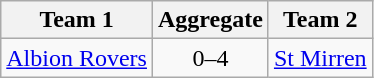<table class="wikitable" style="text-align: center">
<tr>
<th>Team 1</th>
<th>Aggregate</th>
<th>Team 2</th>
</tr>
<tr>
<td><a href='#'>Albion Rovers</a></td>
<td>0–4</td>
<td><a href='#'>St Mirren</a></td>
</tr>
</table>
